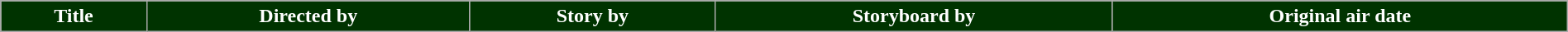<table class="wikitable plainrowheaders" style="width:100%;">
<tr>
<th style="background:#030; color:white;">Title</th>
<th style="background:#030; color:white;">Directed by</th>
<th style="background:#030; color:white;">Story by</th>
<th style="background:#030; color:white;">Storyboard by</th>
<th style="background:#030; color:white;">Original air date<br></th>
</tr>
</table>
